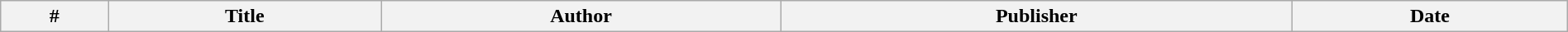<table class="wikitable" style="width:100%; margin:auto;">
<tr>
<th>#</th>
<th>Title</th>
<th>Author</th>
<th>Publisher</th>
<th>Date<br>



</th>
</tr>
</table>
